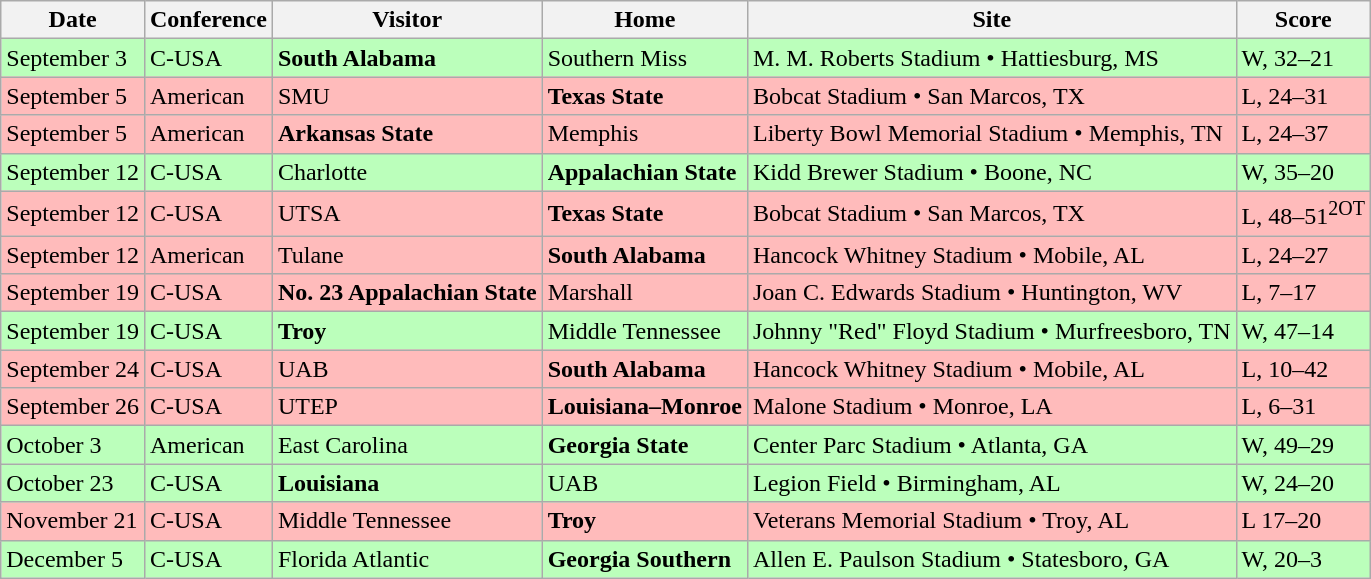<table class="wikitable">
<tr>
<th>Date</th>
<th>Conference</th>
<th>Visitor</th>
<th>Home</th>
<th>Site</th>
<th>Score</th>
</tr>
<tr style="background:#bfb;">
<td>September 3</td>
<td>C-USA</td>
<td><strong>South Alabama</strong></td>
<td>Southern Miss</td>
<td>M. M. Roberts Stadium • Hattiesburg, MS</td>
<td>W, 32–21</td>
</tr>
<tr style="background:#fbb;">
<td>September 5</td>
<td>American</td>
<td>SMU</td>
<td><strong>Texas State</strong></td>
<td>Bobcat Stadium • San Marcos, TX</td>
<td>L, 24–31</td>
</tr>
<tr style="background:#fbb;">
<td>September 5</td>
<td>American</td>
<td><strong>Arkansas State</strong></td>
<td>Memphis</td>
<td>Liberty Bowl Memorial Stadium • Memphis, TN</td>
<td>L, 24–37</td>
</tr>
<tr style="background:#bfb;">
<td>September 12</td>
<td>C-USA</td>
<td>Charlotte</td>
<td><strong>Appalachian State</strong></td>
<td>Kidd Brewer Stadium • Boone, NC</td>
<td>W, 35–20</td>
</tr>
<tr style="background:#fbb;">
<td>September 12</td>
<td>C-USA</td>
<td>UTSA</td>
<td><strong>Texas State</strong></td>
<td>Bobcat Stadium • San Marcos, TX</td>
<td>L, 48–51<sup>2OT</sup></td>
</tr>
<tr style="background:#fbb;">
<td>September 12</td>
<td>American</td>
<td>Tulane</td>
<td><strong>South Alabama </strong></td>
<td>Hancock Whitney Stadium • Mobile, AL</td>
<td>L, 24–27</td>
</tr>
<tr style="background:#fbb;">
<td>September 19</td>
<td>C-USA</td>
<td><strong>No. 23 Appalachian State</strong></td>
<td>Marshall</td>
<td>Joan C. Edwards Stadium • Huntington, WV</td>
<td>L, 7–17</td>
</tr>
<tr style="background:#bfb;">
<td>September 19</td>
<td>C-USA</td>
<td><strong>Troy</strong></td>
<td>Middle Tennessee</td>
<td>Johnny "Red" Floyd Stadium • Murfreesboro, TN</td>
<td>W, 47–14</td>
</tr>
<tr style="background:#fbb;">
<td>September 24</td>
<td>C-USA</td>
<td>UAB</td>
<td><strong>South Alabama </strong></td>
<td>Hancock Whitney Stadium • Mobile, AL</td>
<td>L, 10–42</td>
</tr>
<tr style="background:#fbb;">
<td>September 26</td>
<td>C-USA</td>
<td>UTEP</td>
<td><strong>Louisiana–Monroe </strong></td>
<td>Malone Stadium • Monroe, LA</td>
<td>L, 6–31</td>
</tr>
<tr style="background:#bfb;" '>
<td>October 3</td>
<td>American</td>
<td>East Carolina</td>
<td><strong>Georgia State</strong></td>
<td>Center Parc Stadium • Atlanta, GA</td>
<td>W, 49–29</td>
</tr>
<tr style="background:#bfb;">
<td>October 23</td>
<td>C-USA</td>
<td><strong>Louisiana</strong></td>
<td>UAB</td>
<td>Legion Field • Birmingham, AL</td>
<td>W, 24–20</td>
</tr>
<tr style="background:#fbb;">
<td>November 21</td>
<td>C-USA</td>
<td>Middle Tennessee</td>
<td><strong>Troy</strong></td>
<td>Veterans Memorial Stadium • Troy, AL</td>
<td>L 17–20</td>
</tr>
<tr style="background:#bfb;">
<td>December 5</td>
<td>C-USA</td>
<td>Florida Atlantic</td>
<td><strong>Georgia Southern</strong></td>
<td>Allen E. Paulson Stadium • Statesboro, GA</td>
<td>W, 20–3</td>
</tr>
</table>
